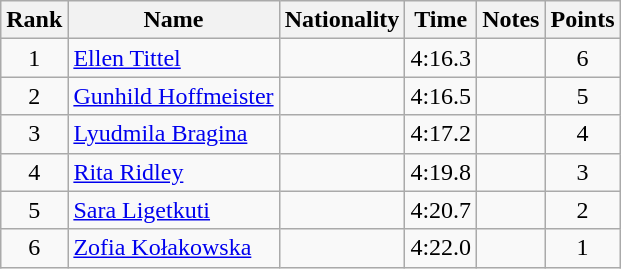<table class="wikitable sortable" style="text-align:center">
<tr>
<th>Rank</th>
<th>Name</th>
<th>Nationality</th>
<th>Time</th>
<th>Notes</th>
<th>Points</th>
</tr>
<tr>
<td>1</td>
<td align=left><a href='#'>Ellen Tittel</a></td>
<td align=left></td>
<td>4:16.3</td>
<td></td>
<td>6</td>
</tr>
<tr>
<td>2</td>
<td align=left><a href='#'>Gunhild Hoffmeister</a></td>
<td align=left></td>
<td>4:16.5</td>
<td></td>
<td>5</td>
</tr>
<tr>
<td>3</td>
<td align=left><a href='#'>Lyudmila Bragina</a></td>
<td align=left></td>
<td>4:17.2</td>
<td></td>
<td>4</td>
</tr>
<tr>
<td>4</td>
<td align=left><a href='#'>Rita Ridley</a></td>
<td align=left></td>
<td>4:19.8</td>
<td></td>
<td>3</td>
</tr>
<tr>
<td>5</td>
<td align=left><a href='#'>Sara Ligetkuti</a></td>
<td align=left></td>
<td>4:20.7</td>
<td></td>
<td>2</td>
</tr>
<tr>
<td>6</td>
<td align=left><a href='#'>Zofia Kołakowska</a></td>
<td align=left></td>
<td>4:22.0</td>
<td></td>
<td>1</td>
</tr>
</table>
